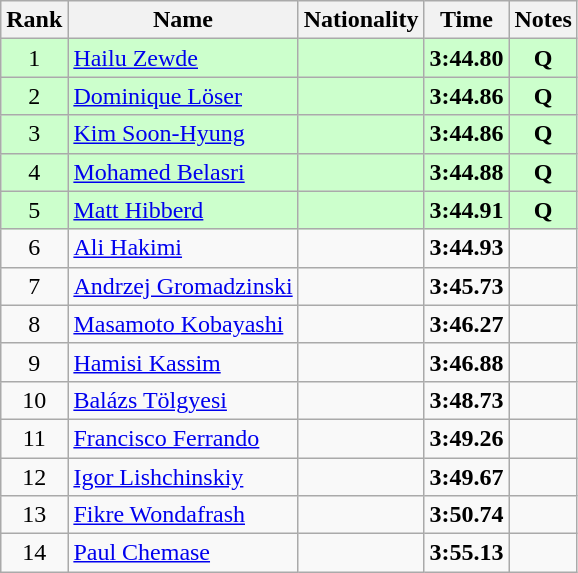<table class="wikitable sortable" style="text-align:center">
<tr>
<th>Rank</th>
<th>Name</th>
<th>Nationality</th>
<th>Time</th>
<th>Notes</th>
</tr>
<tr bgcolor=ccffcc>
<td>1</td>
<td align=left><a href='#'>Hailu Zewde</a></td>
<td align=left></td>
<td><strong>3:44.80</strong></td>
<td><strong>Q</strong></td>
</tr>
<tr bgcolor=ccffcc>
<td>2</td>
<td align=left><a href='#'>Dominique Löser</a></td>
<td align=left></td>
<td><strong>3:44.86</strong></td>
<td><strong>Q</strong></td>
</tr>
<tr bgcolor=ccffcc>
<td>3</td>
<td align=left><a href='#'>Kim Soon-Hyung</a></td>
<td align=left></td>
<td><strong>3:44.86</strong></td>
<td><strong>Q</strong></td>
</tr>
<tr bgcolor=ccffcc>
<td>4</td>
<td align=left><a href='#'>Mohamed Belasri</a></td>
<td align=left></td>
<td><strong>3:44.88</strong></td>
<td><strong>Q</strong></td>
</tr>
<tr bgcolor=ccffcc>
<td>5</td>
<td align=left><a href='#'>Matt Hibberd</a></td>
<td align=left></td>
<td><strong>3:44.91</strong></td>
<td><strong>Q</strong></td>
</tr>
<tr>
<td>6</td>
<td align=left><a href='#'>Ali Hakimi</a></td>
<td align=left></td>
<td><strong>3:44.93</strong></td>
<td></td>
</tr>
<tr>
<td>7</td>
<td align=left><a href='#'>Andrzej Gromadzinski</a></td>
<td align=left></td>
<td><strong>3:45.73</strong></td>
<td></td>
</tr>
<tr>
<td>8</td>
<td align=left><a href='#'>Masamoto Kobayashi</a></td>
<td align=left></td>
<td><strong>3:46.27</strong></td>
<td></td>
</tr>
<tr>
<td>9</td>
<td align=left><a href='#'>Hamisi Kassim</a></td>
<td align=left></td>
<td><strong>3:46.88</strong></td>
<td></td>
</tr>
<tr>
<td>10</td>
<td align=left><a href='#'>Balázs Tölgyesi</a></td>
<td align=left></td>
<td><strong>3:48.73</strong></td>
<td></td>
</tr>
<tr>
<td>11</td>
<td align=left><a href='#'>Francisco Ferrando</a></td>
<td align=left></td>
<td><strong>3:49.26</strong></td>
<td></td>
</tr>
<tr>
<td>12</td>
<td align=left><a href='#'>Igor Lishchinskiy</a></td>
<td align=left></td>
<td><strong>3:49.67</strong></td>
<td></td>
</tr>
<tr>
<td>13</td>
<td align=left><a href='#'>Fikre Wondafrash</a></td>
<td align=left></td>
<td><strong>3:50.74</strong></td>
<td></td>
</tr>
<tr>
<td>14</td>
<td align=left><a href='#'>Paul Chemase</a></td>
<td align=left></td>
<td><strong>3:55.13</strong></td>
<td></td>
</tr>
</table>
